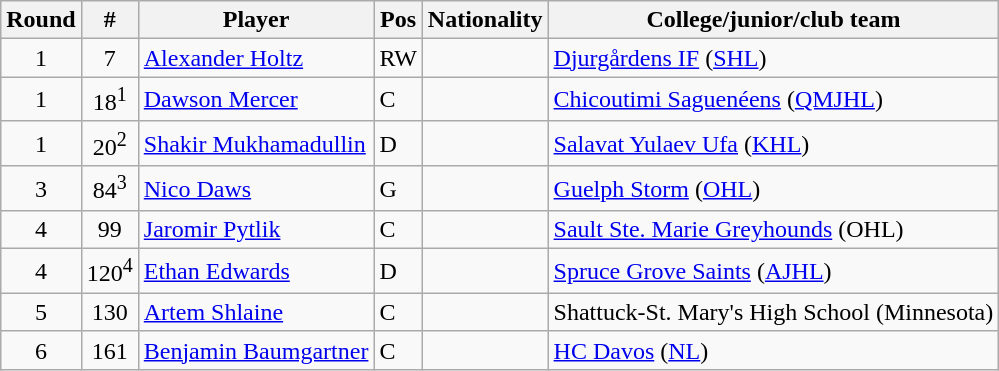<table class="wikitable">
<tr>
<th>Round</th>
<th>#</th>
<th>Player</th>
<th>Pos</th>
<th>Nationality</th>
<th>College/junior/club team</th>
</tr>
<tr>
<td style="text-align:center;">1</td>
<td style="text-align:center;">7</td>
<td><a href='#'>Alexander Holtz</a></td>
<td>RW</td>
<td></td>
<td><a href='#'>Djurgårdens IF</a> (<a href='#'>SHL</a>)</td>
</tr>
<tr>
<td style="text-align:center;">1</td>
<td style="text-align:center;">18<sup>1</sup></td>
<td><a href='#'>Dawson Mercer</a></td>
<td>C</td>
<td></td>
<td><a href='#'>Chicoutimi Saguenéens</a> (<a href='#'>QMJHL</a>)</td>
</tr>
<tr>
<td style="text-align:center;">1</td>
<td style="text-align:center;">20<sup>2</sup></td>
<td><a href='#'>Shakir Mukhamadullin</a></td>
<td>D</td>
<td></td>
<td><a href='#'>Salavat Yulaev Ufa</a> (<a href='#'>KHL</a>)</td>
</tr>
<tr>
<td style="text-align:center;">3</td>
<td style="text-align:center;">84<sup>3</sup></td>
<td><a href='#'>Nico Daws</a></td>
<td>G</td>
<td></td>
<td><a href='#'>Guelph Storm</a> (<a href='#'>OHL</a>)</td>
</tr>
<tr>
<td style="text-align:center;">4</td>
<td style="text-align:center;">99</td>
<td><a href='#'>Jaromir Pytlik</a></td>
<td>C</td>
<td></td>
<td><a href='#'>Sault Ste. Marie Greyhounds</a> (OHL)</td>
</tr>
<tr>
<td style="text-align:center;">4</td>
<td style="text-align:center;">120<sup>4</sup></td>
<td><a href='#'>Ethan Edwards</a></td>
<td>D</td>
<td></td>
<td><a href='#'>Spruce Grove Saints</a> (<a href='#'>AJHL</a>)</td>
</tr>
<tr>
<td style="text-align:center;">5</td>
<td style="text-align:center;">130</td>
<td><a href='#'>Artem Shlaine</a></td>
<td>C</td>
<td></td>
<td>Shattuck-St. Mary's High School (Minnesota)</td>
</tr>
<tr>
<td style="text-align:center;">6</td>
<td style="text-align:center;">161</td>
<td><a href='#'>Benjamin Baumgartner</a></td>
<td>C</td>
<td></td>
<td><a href='#'>HC Davos</a> (<a href='#'>NL</a>)</td>
</tr>
</table>
